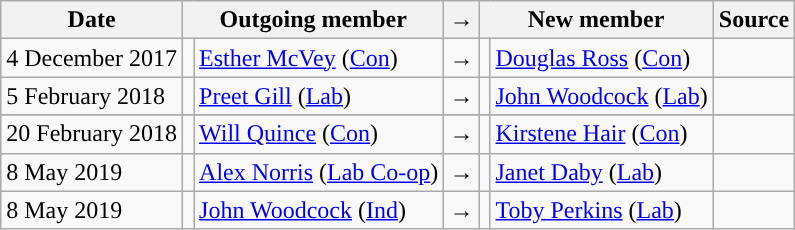<table class="wikitable">
<tr>
<th valign="top">Date</th>
<th colspan="2" valign="top">Outgoing member</th>
<th>→</th>
<th colspan="2" valign="top">New member</th>
<th valign="top">Source</th>
</tr>
<tr>
<td>4 December 2017</td>
<td style="color:inherit;background:"></td>
<td><a href='#'>Esther McVey</a> (<a href='#'>Con</a>)</td>
<td>→</td>
<td style="color:inherit;background:"></td>
<td><a href='#'>Douglas Ross</a> (<a href='#'>Con</a>)</td>
<td></td>
</tr>
<tr>
<td>5 February 2018</td>
<td style="color:inherit;background:"></td>
<td><a href='#'>Preet Gill</a> (<a href='#'>Lab</a>)</td>
<td>→</td>
<td style="color:inherit;background:"></td>
<td><a href='#'>John Woodcock</a> (<a href='#'>Lab</a>)</td>
<td></td>
</tr>
<tr>
</tr>
<tr>
<td>20 February 2018</td>
<td style="color:inherit;background:"></td>
<td><a href='#'>Will Quince</a> (<a href='#'>Con</a>)</td>
<td>→</td>
<td style="color:inherit;background:"></td>
<td><a href='#'>Kirstene Hair</a> (<a href='#'>Con</a>)</td>
<td></td>
</tr>
<tr>
<td>8 May 2019</td>
<td style="color:inherit;background:"></td>
<td><a href='#'>Alex Norris</a> (<a href='#'>Lab Co-op</a>)</td>
<td>→</td>
<td style="color:inherit;background:"></td>
<td><a href='#'>Janet Daby</a> (<a href='#'>Lab</a>)</td>
<td></td>
</tr>
<tr>
<td>8 May 2019</td>
<td style="color:inherit;background:"></td>
<td><a href='#'>John Woodcock</a> (<a href='#'>Ind</a>)</td>
<td>→</td>
<td style="color:inherit;background:"></td>
<td><a href='#'>Toby Perkins</a> (<a href='#'>Lab</a>)</td>
<td></td>
</tr>
</table>
